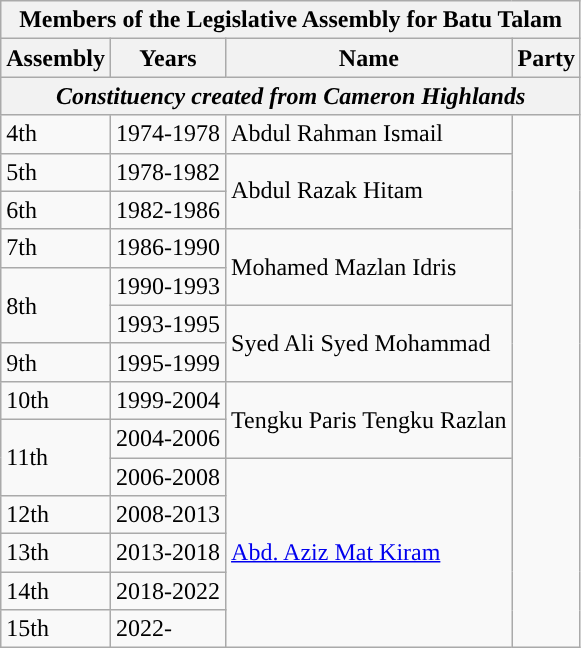<table class="wikitable">
<tr>
<th colspan="4">Members of the Legislative Assembly for Batu Talam</th>
</tr>
<tr>
<th>Assembly</th>
<th>Years</th>
<th>Name</th>
<th>Party</th>
</tr>
<tr>
<th colspan="4"><em>Constituency created from Cameron Highlands</em></th>
</tr>
<tr>
<td>4th</td>
<td>1974-1978</td>
<td>Abdul Rahman Ismail</td>
<td rowspan="14"></td>
</tr>
<tr>
<td>5th</td>
<td>1978-1982</td>
<td rowspan="2">Abdul Razak Hitam</td>
</tr>
<tr>
<td>6th</td>
<td>1982-1986</td>
</tr>
<tr>
<td>7th</td>
<td>1986-1990</td>
<td rowspan="2">Mohamed Mazlan Idris</td>
</tr>
<tr>
<td rowspan="2">8th</td>
<td>1990-1993</td>
</tr>
<tr>
<td>1993-1995</td>
<td rowspan="2">Syed Ali Syed Mohammad</td>
</tr>
<tr>
<td>9th</td>
<td>1995-1999</td>
</tr>
<tr>
<td>10th</td>
<td>1999-2004</td>
<td rowspan="2">Tengku Paris Tengku Razlan</td>
</tr>
<tr>
<td rowspan="2">11th</td>
<td>2004-2006</td>
</tr>
<tr>
<td>2006-2008</td>
<td rowspan="5"><a href='#'>Abd. Aziz Mat Kiram</a></td>
</tr>
<tr>
<td>12th</td>
<td>2008-2013</td>
</tr>
<tr>
<td>13th</td>
<td>2013-2018</td>
</tr>
<tr>
<td>14th</td>
<td>2018-2022</td>
</tr>
<tr>
<td>15th</td>
<td>2022-</td>
</tr>
</table>
